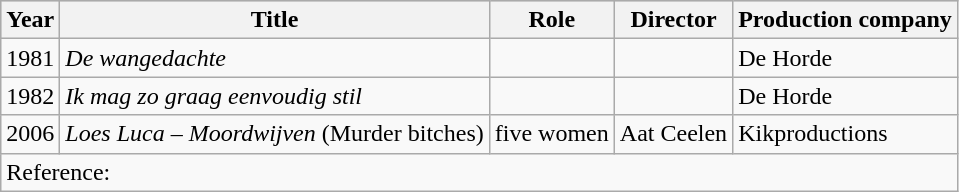<table class="wikitable">
<tr bgcolor="#CCCCCC" align="left">
<th>Year</th>
<th>Title</th>
<th>Role</th>
<th>Director</th>
<th>Production company</th>
</tr>
<tr>
<td rowspan="1">1981</td>
<td><em>De wangedachte</em></td>
<td></td>
<td></td>
<td>De Horde</td>
</tr>
<tr>
<td rowspan="1">1982</td>
<td><em>Ik mag zo graag eenvoudig stil</em></td>
<td></td>
<td></td>
<td>De Horde</td>
</tr>
<tr>
<td rowspan="1">2006</td>
<td><em>Loes Luca –  Moordwijven</em> (Murder bitches)</td>
<td>five women</td>
<td>Aat Ceelen</td>
<td>Kikproductions</td>
</tr>
<tr>
<td colspan="5" style="text-align: left">Reference:</td>
</tr>
</table>
